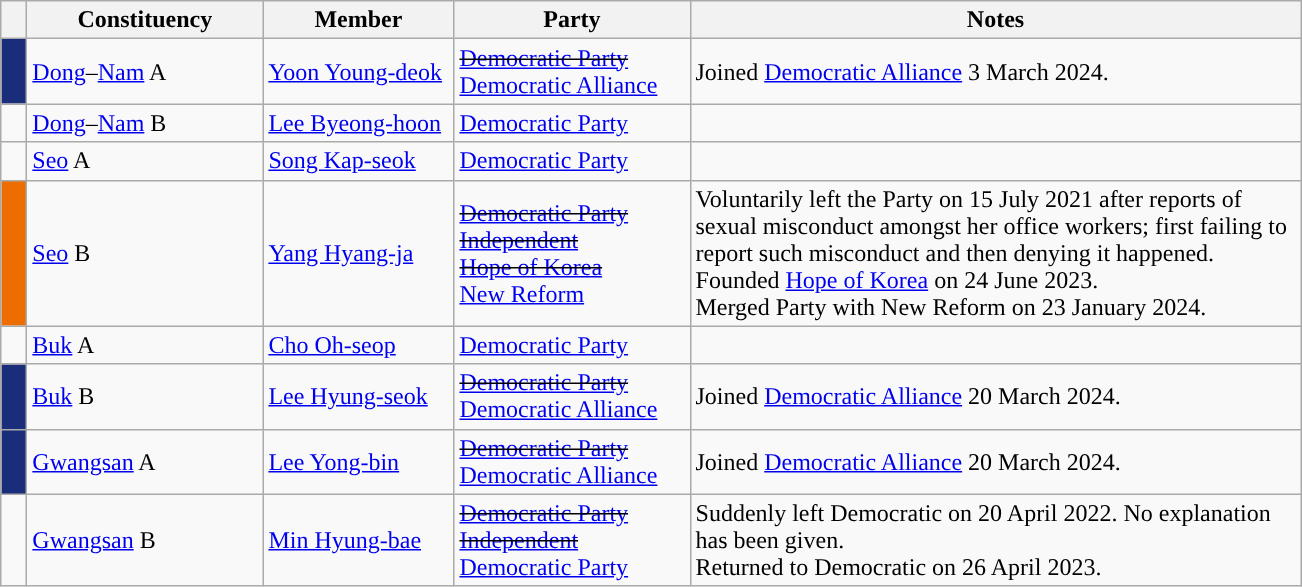<table class="wikitable sortable">
<tr>
<th scope="col" style="width:10px;" class="unsortable"></th>
<th scope="col" style="width:150px;">Constituency</th>
<th scope="col" style="width:120px;">Member</th>
<th scope="col" style="width:150px;">Party</th>
<th scope="col" style="width:400px;" class="unsortable">Notes</th>
</tr>
<tr>
<td scope="row" style="background-color:#192D7B"></td>
<td><a href='#'>Dong</a>–<a href='#'>Nam</a> A</td>
<td><a href='#'>Yoon Young-deok</a></td>
<td><s><a href='#'>Democratic Party</a></s><br><a href='#'>Democratic Alliance</a></td>
<td>Joined <a href='#'>Democratic Alliance</a> 3 March 2024.</td>
</tr>
<tr>
<td scope="row" style="background-color:"></td>
<td><a href='#'>Dong</a>–<a href='#'>Nam</a> B</td>
<td><a href='#'>Lee Byeong-hoon</a></td>
<td><a href='#'>Democratic Party</a></td>
<td></td>
</tr>
<tr>
<td scope="row" style="background-color:"></td>
<td><a href='#'>Seo</a> A</td>
<td><a href='#'>Song Kap-seok</a></td>
<td><a href='#'>Democratic Party</a></td>
<td></td>
</tr>
<tr>
<td scope="row" style="background-color:#ED6D00"></td>
<td><a href='#'>Seo</a> B</td>
<td><a href='#'>Yang Hyang-ja</a></td>
<td><s><a href='#'>Democratic Party</a></s><br><s><a href='#'>Independent</a></s><br><s><a href='#'>Hope of Korea</a><br></s><a href='#'>New Reform</a></td>
<td>Voluntarily left the Party on 15 July 2021 after reports of sexual misconduct amongst her office workers; first failing to report such misconduct and then denying it happened.<br> Founded <a href='#'>Hope of Korea</a> on 24 June 2023.<br>Merged Party with New Reform on 23 January 2024.</td>
</tr>
<tr>
<td scope="row" style="background-color:"></td>
<td><a href='#'>Buk</a> A</td>
<td><a href='#'>Cho Oh-seop</a></td>
<td><a href='#'>Democratic Party</a></td>
<td></td>
</tr>
<tr>
<td scope="row" style="background-color:#192D7B"></td>
<td><a href='#'>Buk</a> B</td>
<td><a href='#'>Lee Hyung-seok</a></td>
<td><s><a href='#'>Democratic Party</a></s><br><a href='#'>Democratic Alliance</a></td>
<td>Joined <a href='#'>Democratic Alliance</a> 20 March 2024.</td>
</tr>
<tr>
<td scope="row" style="background-color:#192D7B"></td>
<td><a href='#'>Gwangsan</a> A</td>
<td><a href='#'>Lee Yong-bin</a></td>
<td><s><a href='#'>Democratic Party</a></s><br><a href='#'>Democratic Alliance</a></td>
<td>Joined <a href='#'>Democratic Alliance</a> 20 March 2024.</td>
</tr>
<tr>
<td scope="row" style="background-color:"></td>
<td><a href='#'>Gwangsan</a> B</td>
<td><a href='#'>Min Hyung-bae</a></td>
<td><s><a href='#'>Democratic Party</a></s><br><s><a href='#'>Independent</a></s><br><a href='#'>Democratic Party</a></td>
<td>Suddenly left Democratic on 20 April 2022. No explanation has been given.<br> Returned to Democratic on 26 April 2023.</td>
</tr>
</table>
